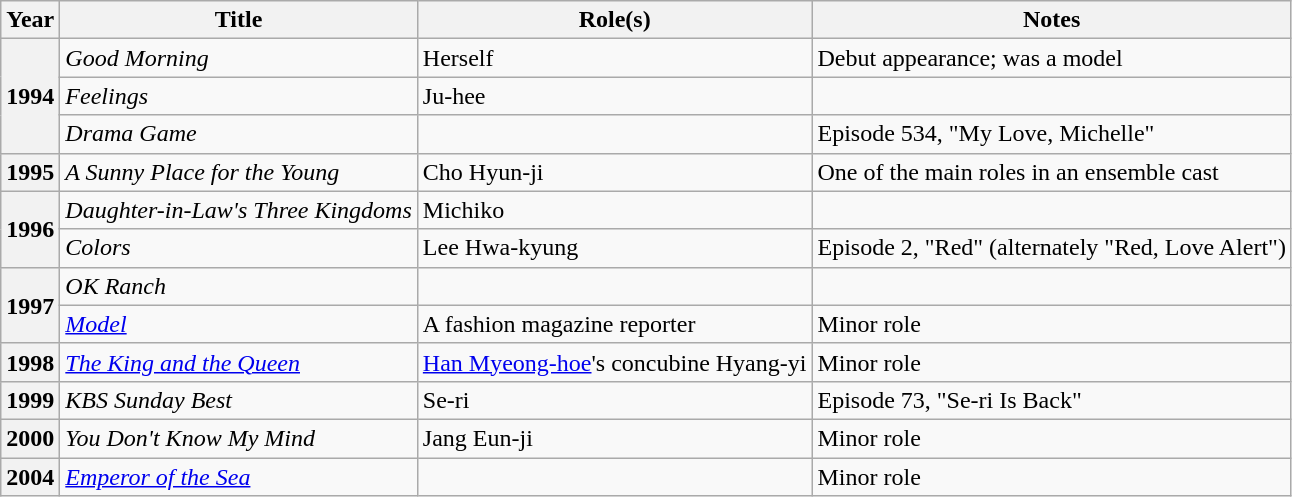<table class="wikitable plainrowheaders">
<tr>
<th>Year</th>
<th>Title</th>
<th>Role(s)</th>
<th>Notes</th>
</tr>
<tr>
<th scope="row" rowspan="3">1994</th>
<td><em>Good Morning</em></td>
<td>Herself</td>
<td>Debut appearance; was a model</td>
</tr>
<tr>
<td><em>Feelings</em></td>
<td>Ju-hee</td>
<td></td>
</tr>
<tr>
<td><em>Drama Game</em></td>
<td></td>
<td>Episode 534, "My Love, Michelle"</td>
</tr>
<tr>
<th scope="row">1995</th>
<td><em>A Sunny Place for the Young</em></td>
<td>Cho Hyun-ji</td>
<td>One of the main roles in an ensemble cast</td>
</tr>
<tr>
<th scope="row" rowspan="2">1996</th>
<td><em>Daughter-in-Law's Three Kingdoms</em></td>
<td>Michiko</td>
<td></td>
</tr>
<tr>
<td><em>Colors</em></td>
<td>Lee Hwa-kyung</td>
<td>Episode 2, "Red" (alternately "Red, Love Alert")</td>
</tr>
<tr>
<th scope="row" rowspan="2">1997</th>
<td><em>OK Ranch</em></td>
<td></td>
<td></td>
</tr>
<tr>
<td><em><a href='#'>Model</a></em></td>
<td>A fashion magazine reporter</td>
<td>Minor role</td>
</tr>
<tr>
<th scope="row">1998</th>
<td><em><a href='#'>The King and the Queen</a></em></td>
<td><a href='#'>Han Myeong-hoe</a>'s concubine Hyang-yi</td>
<td>Minor role</td>
</tr>
<tr>
<th scope="row">1999</th>
<td><em>KBS Sunday Best</em></td>
<td>Se-ri</td>
<td>Episode 73, "Se-ri Is Back"</td>
</tr>
<tr>
<th scope="row">2000</th>
<td><em>You Don't Know My Mind</em></td>
<td>Jang Eun-ji</td>
<td>Minor role</td>
</tr>
<tr>
<th scope="row">2004</th>
<td><em><a href='#'>Emperor of the Sea</a></em></td>
<td></td>
<td>Minor role</td>
</tr>
</table>
